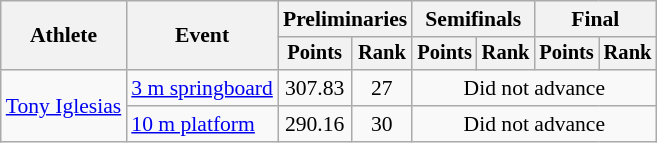<table class="wikitable" style="font-size:90%">
<tr>
<th rowspan=2>Athlete</th>
<th rowspan=2>Event</th>
<th colspan=2>Preliminaries</th>
<th colspan=2>Semifinals</th>
<th colspan=2>Final</th>
</tr>
<tr style="font-size:95%">
<th>Points</th>
<th>Rank</th>
<th>Points</th>
<th>Rank</th>
<th>Points</th>
<th>Rank</th>
</tr>
<tr>
<td rowspan=2><a href='#'>Tony Iglesias</a></td>
<td><a href='#'>3 m springboard</a></td>
<td align=center>307.83</td>
<td align=center>27</td>
<td colspan=4 align=center>Did not advance</td>
</tr>
<tr>
<td><a href='#'>10 m platform</a></td>
<td align=center>290.16</td>
<td align=center>30</td>
<td colspan=4 align=center>Did not advance</td>
</tr>
</table>
